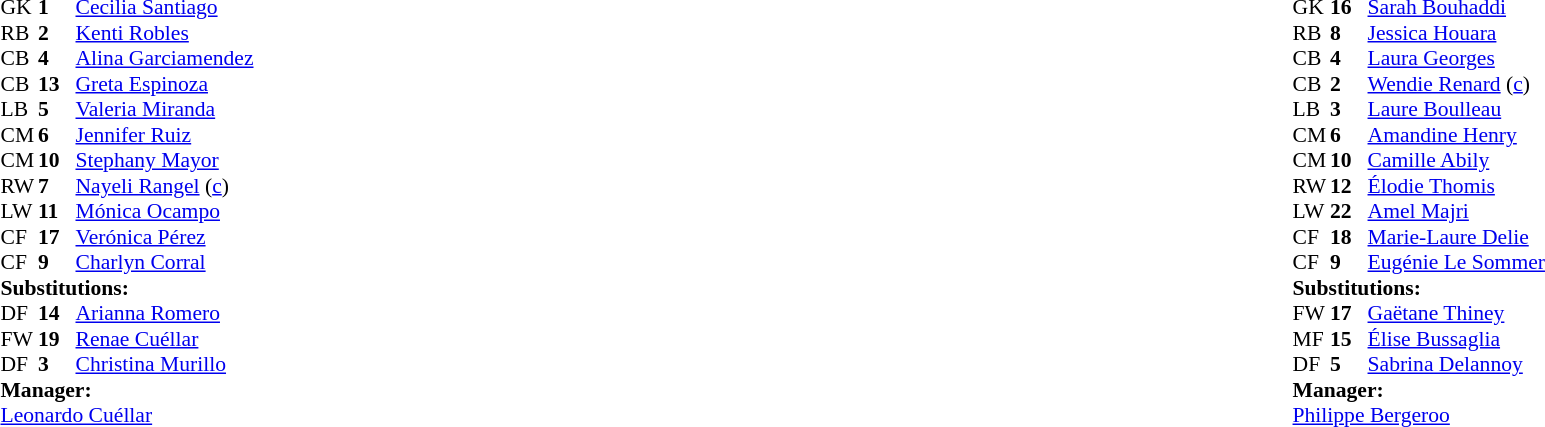<table width="100%">
<tr>
<td valign="top" width="50%"><br><table style="font-size: 90%" cellspacing="0" cellpadding="0">
<tr>
<th width="25"></th>
<th width="25"></th>
</tr>
<tr>
<td>GK</td>
<td><strong>1</strong></td>
<td><a href='#'>Cecilia Santiago</a></td>
</tr>
<tr>
<td>RB</td>
<td><strong>2</strong></td>
<td><a href='#'>Kenti Robles</a></td>
</tr>
<tr>
<td>CB</td>
<td><strong>4</strong></td>
<td><a href='#'>Alina Garciamendez</a></td>
</tr>
<tr>
<td>CB</td>
<td><strong>13</strong></td>
<td><a href='#'>Greta Espinoza</a></td>
</tr>
<tr>
<td>LB</td>
<td><strong>5</strong></td>
<td><a href='#'>Valeria Miranda</a></td>
<td></td>
</tr>
<tr>
<td>CM</td>
<td><strong>6</strong></td>
<td><a href='#'>Jennifer Ruiz</a></td>
</tr>
<tr>
<td>CM</td>
<td><strong>10</strong></td>
<td><a href='#'>Stephany Mayor</a></td>
<td></td>
<td></td>
</tr>
<tr>
<td>RW</td>
<td><strong>7</strong></td>
<td><a href='#'>Nayeli Rangel</a> (<a href='#'>c</a>)</td>
<td></td>
<td></td>
</tr>
<tr>
<td>LW</td>
<td><strong>11</strong></td>
<td><a href='#'>Mónica Ocampo</a></td>
</tr>
<tr>
<td>CF</td>
<td><strong>17</strong></td>
<td><a href='#'>Verónica Pérez</a></td>
<td></td>
</tr>
<tr>
<td>CF</td>
<td><strong>9</strong></td>
<td><a href='#'>Charlyn Corral</a></td>
<td></td>
<td></td>
</tr>
<tr>
<td colspan=3><strong>Substitutions:</strong></td>
</tr>
<tr>
<td>DF</td>
<td><strong>14</strong></td>
<td><a href='#'>Arianna Romero</a></td>
<td></td>
<td></td>
</tr>
<tr>
<td>FW</td>
<td><strong>19</strong></td>
<td><a href='#'>Renae Cuéllar</a></td>
<td></td>
<td></td>
</tr>
<tr>
<td>DF</td>
<td><strong>3</strong></td>
<td><a href='#'>Christina Murillo</a></td>
<td></td>
<td></td>
</tr>
<tr>
<td colspan=3><strong>Manager:</strong></td>
</tr>
<tr>
<td colspan=3><a href='#'>Leonardo Cuéllar</a></td>
</tr>
</table>
</td>
<td valign="top"></td>
<td valign="top" width="50%"><br><table style="font-size: 90%" cellspacing="0" cellpadding="0" align="center">
<tr>
<th width=25></th>
<th width=25></th>
</tr>
<tr>
<td>GK</td>
<td><strong>16</strong></td>
<td><a href='#'>Sarah Bouhaddi</a></td>
</tr>
<tr>
<td>RB</td>
<td><strong>8</strong></td>
<td><a href='#'>Jessica Houara</a></td>
</tr>
<tr>
<td>CB</td>
<td><strong>4</strong></td>
<td><a href='#'>Laura Georges</a></td>
</tr>
<tr>
<td>CB</td>
<td><strong>2</strong></td>
<td><a href='#'>Wendie Renard</a> (<a href='#'>c</a>)</td>
</tr>
<tr>
<td>LB</td>
<td><strong>3</strong></td>
<td><a href='#'>Laure Boulleau</a></td>
<td></td>
<td></td>
</tr>
<tr>
<td>CM</td>
<td><strong>6</strong></td>
<td><a href='#'>Amandine Henry</a></td>
</tr>
<tr>
<td>CM</td>
<td><strong>10</strong></td>
<td><a href='#'>Camille Abily</a></td>
<td></td>
<td></td>
</tr>
<tr>
<td>RW</td>
<td><strong>12</strong></td>
<td><a href='#'>Élodie Thomis</a></td>
</tr>
<tr>
<td>LW</td>
<td><strong>22</strong></td>
<td><a href='#'>Amel Majri</a></td>
</tr>
<tr>
<td>CF</td>
<td><strong>18</strong></td>
<td><a href='#'>Marie-Laure Delie</a></td>
</tr>
<tr>
<td>CF</td>
<td><strong>9</strong></td>
<td><a href='#'>Eugénie Le Sommer</a></td>
<td></td>
<td></td>
</tr>
<tr>
<td colspan=3><strong>Substitutions:</strong></td>
</tr>
<tr>
<td>FW</td>
<td><strong>17</strong></td>
<td><a href='#'>Gaëtane Thiney</a></td>
<td></td>
<td></td>
</tr>
<tr>
<td>MF</td>
<td><strong>15</strong></td>
<td><a href='#'>Élise Bussaglia</a></td>
<td></td>
<td></td>
</tr>
<tr>
<td>DF</td>
<td><strong>5</strong></td>
<td><a href='#'>Sabrina Delannoy</a></td>
<td></td>
<td></td>
</tr>
<tr>
<td colspan=3><strong>Manager:</strong></td>
</tr>
<tr>
<td colspan=3><a href='#'>Philippe Bergeroo</a></td>
</tr>
</table>
</td>
</tr>
</table>
